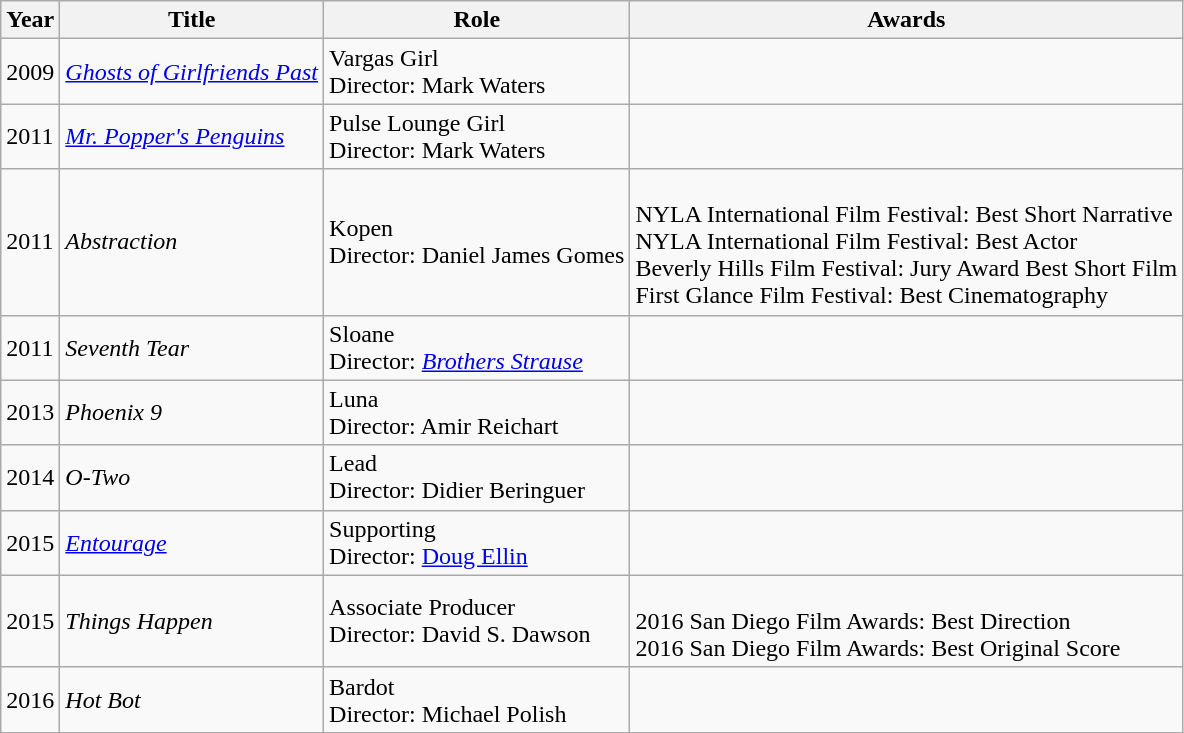<table class="wikitable sortable">
<tr>
<th>Year</th>
<th>Title</th>
<th>Role</th>
<th class="unsortable">Awards</th>
</tr>
<tr>
<td>2009</td>
<td><em><a href='#'>Ghosts of Girlfriends Past</a></em></td>
<td>Vargas Girl<br>Director: Mark Waters</td>
<td></td>
</tr>
<tr>
<td>2011</td>
<td><em><a href='#'>Mr. Popper's Penguins</a></em></td>
<td>Pulse Lounge Girl<br>Director: Mark Waters</td>
<td></td>
</tr>
<tr>
<td>2011</td>
<td><em>Abstraction</em></td>
<td>Kopen<br>Director: Daniel James Gomes</td>
<td><br>NYLA International Film Festival: Best Short Narrative<br>
NYLA International Film Festival: Best Actor<br>
Beverly Hills Film Festival: Jury Award Best Short Film<br>
First Glance Film Festival: Best Cinematography</td>
</tr>
<tr>
<td>2011</td>
<td><em>Seventh Tear</em></td>
<td>Sloane<br>Director: <em><a href='#'>Brothers Strause</a></em></td>
<td></td>
</tr>
<tr>
<td>2013</td>
<td><em>Phoenix 9</em></td>
<td>Luna<br>Director: Amir Reichart</td>
<td></td>
</tr>
<tr>
<td>2014</td>
<td><em>O-Two</em></td>
<td>Lead<br>Director: Didier Beringuer</td>
<td></td>
</tr>
<tr>
<td>2015</td>
<td><em><a href='#'>Entourage</a></em></td>
<td>Supporting<br>Director: <a href='#'>Doug Ellin</a></td>
<td></td>
</tr>
<tr>
<td>2015</td>
<td><em>Things Happen</em></td>
<td>Associate Producer<br>Director: David S. Dawson</td>
<td><br>2016 San Diego Film Awards: Best Direction<br>
2016 San Diego Film Awards: Best Original Score</td>
</tr>
<tr>
<td>2016</td>
<td><em>Hot Bot</em></td>
<td>Bardot<br>Director: Michael Polish</td>
<td></td>
</tr>
</table>
